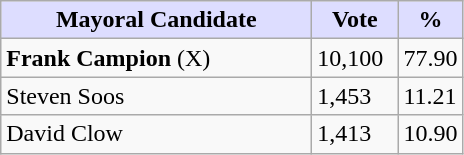<table class="wikitable">
<tr>
<th style="background:#ddf; width:200px;">Mayoral Candidate</th>
<th style="background:#ddf; width:50px;">Vote</th>
<th style="background:#ddf; width:30px;">%</th>
</tr>
<tr>
<td><strong>Frank Campion</strong> (X)</td>
<td>10,100</td>
<td>77.90</td>
</tr>
<tr>
<td>Steven Soos</td>
<td>1,453</td>
<td>11.21</td>
</tr>
<tr>
<td>David Clow</td>
<td>1,413</td>
<td>10.90</td>
</tr>
</table>
